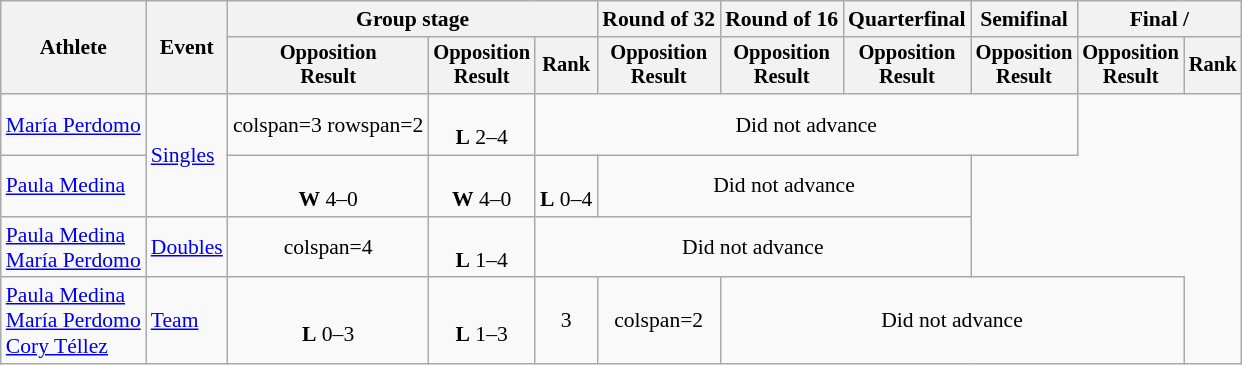<table class=wikitable style=font-size:90%;text-align:center>
<tr>
<th rowspan=2>Athlete</th>
<th rowspan=2>Event</th>
<th colspan=3>Group stage</th>
<th>Round of 32</th>
<th>Round of 16</th>
<th>Quarterfinal</th>
<th>Semifinal</th>
<th colspan=2>Final / </th>
</tr>
<tr style=font-size:95%>
<th>Opposition<br>Result</th>
<th>Opposition<br>Result</th>
<th>Rank</th>
<th>Opposition<br>Result</th>
<th>Opposition<br>Result</th>
<th>Opposition<br>Result</th>
<th>Opposition<br>Result</th>
<th>Opposition<br>Result</th>
<th>Rank</th>
</tr>
<tr>
<td align=left><a href='#'>María Perdomo</a></td>
<td align=left rowspan=2><a href='#'>Singles</a></td>
<td>colspan=3 rowspan=2 </td>
<td><br><strong>L</strong> 2–4</td>
<td colspan=5>Did not advance</td>
</tr>
<tr>
<td align=left><a href='#'>Paula Medina</a></td>
<td><br><strong>W</strong> 4–0</td>
<td><br><strong>W</strong> 4–0</td>
<td><br><strong>L</strong> 0–4</td>
<td colspan=3>Did not advance</td>
</tr>
<tr>
<td align=left><a href='#'>Paula Medina</a><br><a href='#'>María Perdomo</a></td>
<td align=left><a href='#'>Doubles</a></td>
<td>colspan=4 </td>
<td><br><strong>L</strong> 1–4</td>
<td colspan=4>Did not advance</td>
</tr>
<tr>
<td align=left><a href='#'>Paula Medina</a><br><a href='#'>María Perdomo</a><br><a href='#'>Cory Téllez</a></td>
<td align=left><a href='#'>Team</a></td>
<td><br><strong>L</strong> 0–3</td>
<td><br><strong>L</strong> 1–3</td>
<td>3</td>
<td>colspan=2 </td>
<td colspan=4>Did not advance</td>
</tr>
</table>
